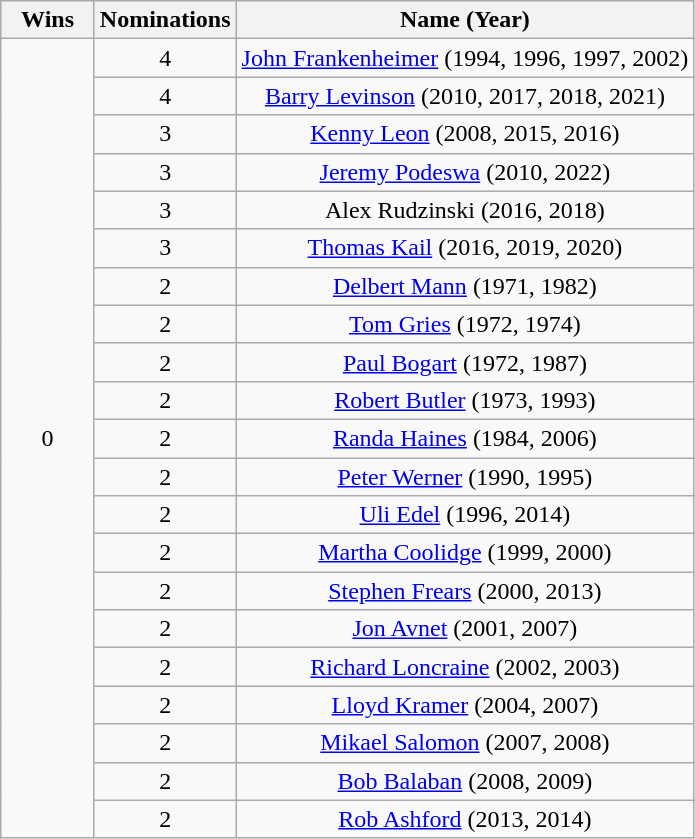<table class="wikitable sortable" rowspan="2" style="text-align:center;" background: #f6e39c;>
<tr>
<th scope="col" style="width:55px;">Wins</th>
<th scope="col">Nominations</th>
<th scope="col">Name (Year)</th>
</tr>
<tr>
<td rowspan=21 style="text-align:center">0</td>
<td>4</td>
<td><a href='#'>John Frankenheimer</a> (1994, 1996, 1997, 2002)</td>
</tr>
<tr>
<td>4</td>
<td><a href='#'>Barry Levinson</a> (2010, 2017, 2018, 2021)</td>
</tr>
<tr>
<td>3</td>
<td><a href='#'>Kenny Leon</a> (2008, 2015, 2016)</td>
</tr>
<tr>
<td>3</td>
<td><a href='#'>Jeremy Podeswa</a> (2010, 2022)</td>
</tr>
<tr>
<td>3</td>
<td>Alex Rudzinski (2016, 2018)</td>
</tr>
<tr>
<td>3</td>
<td><a href='#'>Thomas Kail</a> (2016, 2019, 2020)</td>
</tr>
<tr>
<td>2</td>
<td><a href='#'>Delbert Mann</a> (1971, 1982)</td>
</tr>
<tr>
<td>2</td>
<td><a href='#'>Tom Gries</a> (1972, 1974)</td>
</tr>
<tr>
<td>2</td>
<td><a href='#'>Paul Bogart</a> (1972, 1987)</td>
</tr>
<tr>
<td>2</td>
<td><a href='#'>Robert Butler</a> (1973, 1993)</td>
</tr>
<tr>
<td>2</td>
<td><a href='#'>Randa Haines</a> (1984, 2006)</td>
</tr>
<tr>
<td>2</td>
<td><a href='#'>Peter Werner</a> (1990, 1995)</td>
</tr>
<tr>
<td>2</td>
<td><a href='#'>Uli Edel</a> (1996, 2014)</td>
</tr>
<tr>
<td>2</td>
<td><a href='#'>Martha Coolidge</a> (1999, 2000)</td>
</tr>
<tr>
<td>2</td>
<td><a href='#'>Stephen Frears</a> (2000, 2013)</td>
</tr>
<tr>
<td>2</td>
<td><a href='#'>Jon Avnet</a> (2001, 2007)</td>
</tr>
<tr>
<td>2</td>
<td><a href='#'>Richard Loncraine</a> (2002, 2003)</td>
</tr>
<tr>
<td>2</td>
<td><a href='#'>Lloyd Kramer</a> (2004, 2007)</td>
</tr>
<tr>
<td>2</td>
<td><a href='#'>Mikael Salomon</a> (2007, 2008)</td>
</tr>
<tr>
<td>2</td>
<td><a href='#'>Bob Balaban</a> (2008, 2009)</td>
</tr>
<tr>
<td>2</td>
<td><a href='#'>Rob Ashford</a> (2013, 2014)</td>
</tr>
</table>
